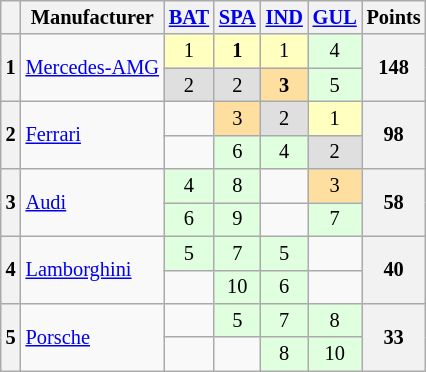<table class="wikitable" style="font-size:85%; text-align:center;">
<tr>
<th></th>
<th>Manufacturer</th>
<th><a href='#'>BAT</a><br></th>
<th><a href='#'>SPA</a><br></th>
<th><a href='#'>IND</a><br></th>
<th><a href='#'>GUL</a><br></th>
<th>Points</th>
</tr>
<tr>
<th rowspan=2>1</th>
<td rowspan=2 align=left> <a href='#'>Mercedes-AMG</a></td>
<td style="background:#ffffbf;">1</td>
<td style="background:#ffffbf;"><strong>1</strong></td>
<td style="background:#ffffbf;">1</td>
<td style="background:#dfffdf;">4</td>
<th rowspan=2>148</th>
</tr>
<tr>
<td style="background:#dfdfdf;">2</td>
<td style="background:#dfdfdf;">2</td>
<td style="background:#FFDF9F;"><strong>3</strong></td>
<td style="background:#dfffdf;">5</td>
</tr>
<tr>
<th rowspan=2>2</th>
<td rowspan=2 align=left> <a href='#'>Ferrari</a></td>
<td style="background:#;"></td>
<td style="background:#FFDF9F;">3</td>
<td style="background:#dfdfdf;">2</td>
<td style="background:#ffffbf;">1</td>
<th rowspan=2>98</th>
</tr>
<tr>
<td style="background:#;"></td>
<td style="background:#dfffdf;">6</td>
<td style="background:#dfffdf;">4</td>
<td style="background:#dfdfdf;">2</td>
</tr>
<tr>
<th rowspan=2>3</th>
<td rowspan=2 align=left> <a href='#'>Audi</a></td>
<td style="background:#dfffdf;">4</td>
<td style="background:#dfffdf;">8</td>
<td style="background:#;"></td>
<td style="background:#FFDF9F;">3</td>
<th rowspan=2>58</th>
</tr>
<tr>
<td style="background:#dfffdf;">6</td>
<td style="background:#dfffdf;">9</td>
<td style="background:#;"></td>
<td style="background:#dfffdf;">7</td>
</tr>
<tr>
<th rowspan=2>4</th>
<td rowspan=2 align=left> <a href='#'>Lamborghini</a></td>
<td style="background:#dfffdf;">5</td>
<td style="background:#dfffdf;">7</td>
<td style="background:#dfffdf;">5</td>
<td style="background:#;"></td>
<th rowspan=2>40</th>
</tr>
<tr>
<td style="background:#;"></td>
<td style="background:#dfffdf;">10</td>
<td style="background:#dfffdf;">6</td>
<td style="background:#;"></td>
</tr>
<tr>
<th rowspan=2>5</th>
<td rowspan=2 align=left> <a href='#'>Porsche</a></td>
<td style="background:#;"></td>
<td style="background:#dfffdf;">5</td>
<td style="background:#dfffdf;">7</td>
<td style="background:#dfffdf;">8</td>
<th rowspan=2>33</th>
</tr>
<tr>
<td style="background:#;"></td>
<td style="background:#;"></td>
<td style="background:#dfffdf;">8</td>
<td style="background:#dfffdf;">10</td>
</tr>
</table>
